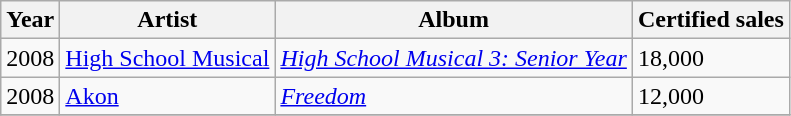<table class="wikitable sortable">
<tr>
<th>Year</th>
<th>Artist</th>
<th>Album</th>
<th>Certified sales</th>
</tr>
<tr>
<td>2008</td>
<td><a href='#'>High School Musical</a></td>
<td><a href='#'><em>High School Musical 3: Senior Year</em></a></td>
<td>18,000</td>
</tr>
<tr>
<td>2008</td>
<td><a href='#'>Akon</a></td>
<td><a href='#'><em>Freedom</em></a></td>
<td>12,000</td>
</tr>
<tr>
</tr>
</table>
